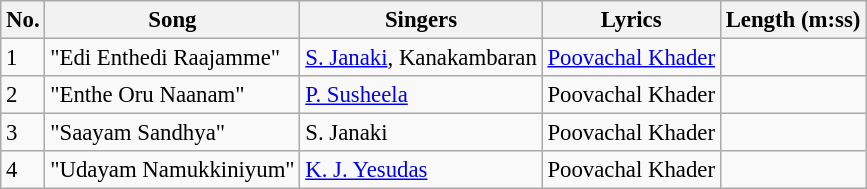<table class="wikitable" style="font-size:95%;">
<tr>
<th>No.</th>
<th>Song</th>
<th>Singers</th>
<th>Lyrics</th>
<th>Length (m:ss)</th>
</tr>
<tr>
<td>1</td>
<td>"Edi Enthedi Raajamme"</td>
<td><a href='#'>S. Janaki</a>, Kanakambaran</td>
<td><a href='#'>Poovachal Khader</a></td>
<td></td>
</tr>
<tr>
<td>2</td>
<td>"Enthe Oru Naanam"</td>
<td><a href='#'>P. Susheela</a></td>
<td>Poovachal Khader</td>
<td></td>
</tr>
<tr>
<td>3</td>
<td>"Saayam Sandhya"</td>
<td>S. Janaki</td>
<td>Poovachal Khader</td>
<td></td>
</tr>
<tr>
<td>4</td>
<td>"Udayam Namukkiniyum"</td>
<td><a href='#'>K. J. Yesudas</a></td>
<td>Poovachal Khader</td>
<td></td>
</tr>
</table>
